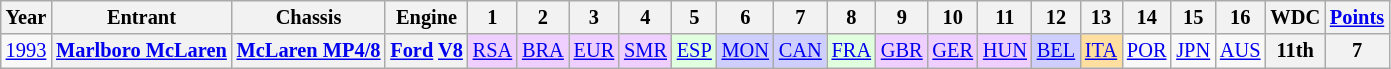<table class="wikitable" style="text-align:center; font-size:85%">
<tr>
<th>Year</th>
<th>Entrant</th>
<th>Chassis</th>
<th>Engine</th>
<th>1</th>
<th>2</th>
<th>3</th>
<th>4</th>
<th>5</th>
<th>6</th>
<th>7</th>
<th>8</th>
<th>9</th>
<th>10</th>
<th>11</th>
<th>12</th>
<th>13</th>
<th>14</th>
<th>15</th>
<th>16</th>
<th>WDC</th>
<th><a href='#'>Points</a></th>
</tr>
<tr>
<td><a href='#'>1993</a></td>
<th nowrap><a href='#'>Marlboro McLaren</a></th>
<th nowrap><a href='#'>McLaren MP4/8</a></th>
<th nowrap><a href='#'>Ford</a> <a href='#'>V8</a></th>
<td style="background:#EFCFFF;"><a href='#'>RSA</a><br></td>
<td style="background:#EFCFFF;"><a href='#'>BRA</a><br></td>
<td style="background:#EFCFFF;"><a href='#'>EUR</a><br></td>
<td style="background:#EFCFFF;"><a href='#'>SMR</a><br></td>
<td style="background:#DFFFDF;"><a href='#'>ESP</a><br></td>
<td style="background:#CFCFFF;"><a href='#'>MON</a><br></td>
<td style="background:#CFCFFF;"><a href='#'>CAN</a><br></td>
<td style="background:#DFFFDF;"><a href='#'>FRA</a><br></td>
<td style="background:#EFCFFF;"><a href='#'>GBR</a><br></td>
<td style="background:#EFCFFF;"><a href='#'>GER</a><br></td>
<td style="background:#EFCFFF;"><a href='#'>HUN</a><br></td>
<td style="background:#CFCFFF;"><a href='#'>BEL</a><br></td>
<td style="background:#FFDF9F;"><a href='#'>ITA</a><br></td>
<td><a href='#'>POR</a></td>
<td><a href='#'>JPN</a></td>
<td><a href='#'>AUS</a></td>
<th>11th</th>
<th>7</th>
</tr>
</table>
